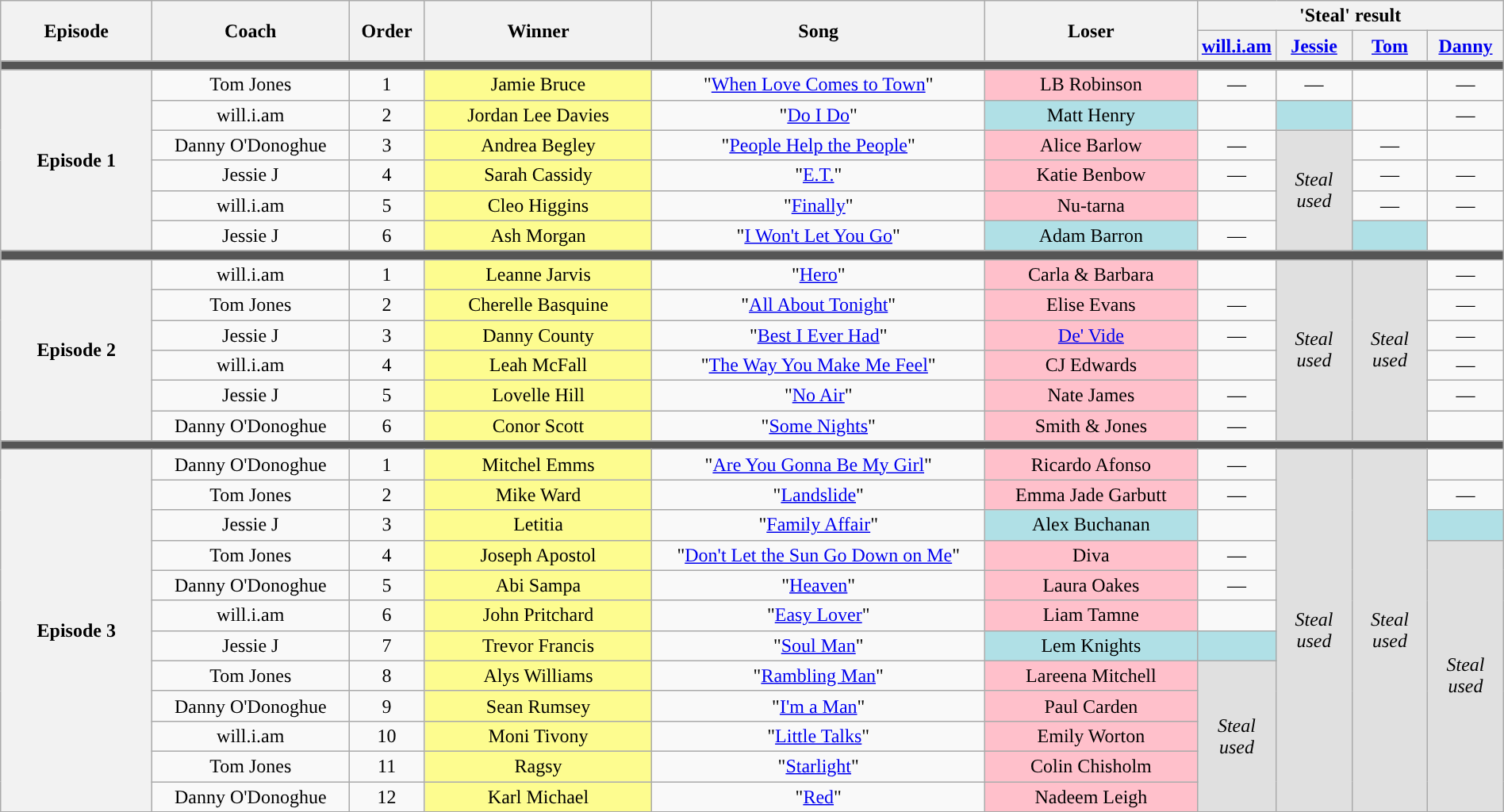<table class="wikitable" style="text-align: center; width:100%;">
<tr>
<th rowspan="2" width="10%">Episode</th>
<th rowspan="2" width="13%">Coach</th>
<th rowspan="2" width="05%">Order</th>
<th rowspan="2" width="15%">Winner</th>
<th rowspan="2" width="22%">Song</th>
<th rowspan="2" width="14%">Loser</th>
<th colspan="4" width="20%">'Steal' result</th>
</tr>
<tr>
<th width="05%"><a href='#'>will.i.am</a></th>
<th width="05%"><a href='#'>Jessie</a></th>
<th width="05%"><a href='#'>Tom</a></th>
<th width="05%"><a href='#'>Danny</a></th>
</tr>
<tr>
<td colspan="10" style="background:#555555;"></td>
</tr>
<tr>
<th rowspan="6">Episode 1<br><small></small></th>
<td>Tom Jones</td>
<td>1</td>
<td style="background:#fdfc8f;">Jamie Bruce</td>
<td>"<a href='#'>When Love Comes to Town</a>"</td>
<td style="background:pink;">LB Robinson</td>
<td>—</td>
<td>—</td>
<td></td>
<td>—</td>
</tr>
<tr>
<td>will.i.am</td>
<td>2</td>
<td style="background:#fdfc8f; text-align:center;">Jordan Lee Davies</td>
<td>"<a href='#'>Do I Do</a>"</td>
<td style="background:#B0E0E6; text-align:center;">Matt Henry</td>
<td></td>
<td style="background:#B0E0E6; text-align:center;"><strong></strong></td>
<td><strong></strong></td>
<td>—</td>
</tr>
<tr>
<td>Danny O'Donoghue</td>
<td>3</td>
<td style="background:#fdfc8f; text-align:center;">Andrea Begley</td>
<td>"<a href='#'>People Help the People</a>"</td>
<td style="background:pink; text-align:center;">Alice Barlow</td>
<td>—</td>
<td rowspan="4" style="background:#e0e0e0"><em>Steal used</em></td>
<td>—</td>
<td></td>
</tr>
<tr>
<td>Jessie J</td>
<td>4</td>
<td style="background:#fdfc8f; text-align:center;">Sarah Cassidy</td>
<td>"<a href='#'>E.T.</a>"</td>
<td style="background:pink; text-align:center;">Katie Benbow</td>
<td>—</td>
<td>—</td>
<td>—</td>
</tr>
<tr>
<td>will.i.am</td>
<td>5</td>
<td style="background:#fdfc8f; text-align:center;">Cleo Higgins</td>
<td>"<a href='#'>Finally</a>"</td>
<td style="background:pink; text-align:center;">Nu-tarna</td>
<td></td>
<td>—</td>
<td>—</td>
</tr>
<tr>
<td>Jessie J</td>
<td>6</td>
<td style="background:#fdfc8f; text-align:center;">Ash Morgan</td>
<td>"<a href='#'>I Won't Let You Go</a>"</td>
<td style="background:#B0E0E6; text-align:center;">Adam Barron</td>
<td>—</td>
<td style="background:#B0E0E6; text-align:center;"><strong></strong></td>
<td><strong></strong></td>
</tr>
<tr>
<td colspan="10" style="background:#555555;"></td>
</tr>
<tr>
<th rowspan="6">Episode 2<br><small></small></th>
<td>will.i.am</td>
<td>1</td>
<td style="background:#fdfc8f">Leanne Jarvis</td>
<td>"<a href='#'>Hero</a>"</td>
<td style="background:pink">Carla & Barbara</td>
<td></td>
<td rowspan="6" style="background:#e0e0e0"><em>Steal used</em></td>
<td rowspan="6" style="background:#e0e0e0"><em>Steal used</em></td>
<td>—</td>
</tr>
<tr>
<td>Tom Jones</td>
<td>2</td>
<td style="background:#fdfc8f; text-align:center;">Cherelle Basquine</td>
<td>"<a href='#'>All About Tonight</a>"</td>
<td style="background:pink; text-align:center;">Elise Evans</td>
<td>—</td>
<td>—</td>
</tr>
<tr>
<td>Jessie J</td>
<td>3</td>
<td style="background:#fdfc8f; text-align:center;">Danny County</td>
<td>"<a href='#'>Best I Ever Had</a>"</td>
<td style="background:pink; text-align:center;"><a href='#'>De' Vide</a></td>
<td>—</td>
<td>—</td>
</tr>
<tr>
<td>will.i.am</td>
<td>4</td>
<td style="background:#fdfc8f; text-align:center;">Leah McFall</td>
<td>"<a href='#'>The Way You Make Me Feel</a>"</td>
<td style="background:pink; text-align:center;">CJ Edwards</td>
<td></td>
<td>—</td>
</tr>
<tr>
<td>Jessie J</td>
<td>5</td>
<td style="background:#fdfc8f; text-align:center;">Lovelle Hill</td>
<td>"<a href='#'>No Air</a>"</td>
<td style="background:pink; text-align:center;">Nate James</td>
<td>—</td>
<td>—</td>
</tr>
<tr>
<td>Danny O'Donoghue</td>
<td>6</td>
<td style="background:#fdfc8f; text-align:center;">Conor Scott</td>
<td>"<a href='#'>Some Nights</a>"</td>
<td style="background:pink; text-align:center;">Smith & Jones</td>
<td>—</td>
<td></td>
</tr>
<tr>
<td colspan="10" style="background:#555555;"></td>
</tr>
<tr>
<th rowspan="12">Episode 3<br><small></small></th>
<td>Danny O'Donoghue</td>
<td>1</td>
<td style="background:#fdfc8f">Mitchel Emms</td>
<td>"<a href='#'>Are You Gonna Be My Girl</a>"</td>
<td style="background:pink;">Ricardo Afonso</td>
<td>—</td>
<td rowspan="12" style="background:#e0e0e0"><em>Steal used</em></td>
<td rowspan="12" style="background:#e0e0e0"><em>Steal used</em></td>
<td></td>
</tr>
<tr>
<td>Tom Jones</td>
<td>2</td>
<td style="background:#fdfc8f; text-align:center;">Mike Ward</td>
<td>"<a href='#'>Landslide</a>"</td>
<td style="background:pink; text-align:center;">Emma Jade Garbutt</td>
<td>—</td>
<td>—</td>
</tr>
<tr>
<td>Jessie J</td>
<td>3</td>
<td style="background:#fdfc8f; text-align:center;">Letitia </td>
<td>"<a href='#'>Family Affair</a>"</td>
<td style="background:#B0E0E6; text-align:center;">Alex Buchanan</td>
<td><strong></strong></td>
<td style="background:#B0E0E6; text-align:center;"><strong></strong></td>
</tr>
<tr>
<td>Tom Jones</td>
<td>4</td>
<td style="background:#fdfc8f; text-align:center;">Joseph Apostol</td>
<td>"<a href='#'>Don't Let the Sun Go Down on Me</a>"</td>
<td style="background:pink; text-align:center;">Diva</td>
<td>—</td>
<td rowspan="9" style="background:#e0e0e0"><em>Steal used</em></td>
</tr>
<tr>
<td>Danny O'Donoghue</td>
<td>5</td>
<td style="background:#fdfc8f; text-align:center;">Abi Sampa</td>
<td>"<a href='#'>Heaven</a>"</td>
<td style="background:pink; text-align:center;">Laura Oakes</td>
<td>—</td>
</tr>
<tr>
<td>will.i.am</td>
<td>6</td>
<td style="background:#fdfc8f; text-align:center;">John Pritchard</td>
<td>"<a href='#'>Easy Lover</a>"</td>
<td style="background:pink; text-align:center;">Liam Tamne</td>
<td></td>
</tr>
<tr>
<td>Jessie J</td>
<td>7</td>
<td style="background:#fdfc8f; text-align:center;">Trevor Francis</td>
<td>"<a href='#'>Soul Man</a>"</td>
<td style="background:#B0E0E6; text-align:center;">Lem Knights</td>
<td style="background:#B0E0E6; text-align:center;"><strong></strong></td>
</tr>
<tr>
<td>Tom Jones</td>
<td>8</td>
<td style="background:#fdfc8f; text-align:center;">Alys Williams</td>
<td>"<a href='#'>Rambling Man</a>"</td>
<td style="background:pink; text-align:center;">Lareena Mitchell</td>
<td rowspan="5" style="background:#e0e0e0"><em>Steal used</em></td>
</tr>
<tr>
<td>Danny O'Donoghue</td>
<td>9</td>
<td style="background:#fdfc8f; text-align:center;">Sean Rumsey</td>
<td>"<a href='#'>I'm a Man</a>"</td>
<td style="background:pink; text-align:center;">Paul Carden</td>
</tr>
<tr>
<td>will.i.am</td>
<td>10</td>
<td style="background:#fdfc8f; text-align:center;">Moni Tivony</td>
<td>"<a href='#'>Little Talks</a>"</td>
<td style="background:pink; text-align:center;">Emily Worton</td>
</tr>
<tr>
<td>Tom Jones</td>
<td>11</td>
<td style="background:#fdfc8f; text-align:center;">Ragsy</td>
<td>"<a href='#'>Starlight</a>"</td>
<td style="background:pink; text-align:center;">Colin Chisholm</td>
</tr>
<tr>
<td>Danny O'Donoghue</td>
<td>12</td>
<td style="background:#fdfc8f; text-align:center;">Karl Michael</td>
<td>"<a href='#'>Red</a>"</td>
<td style="background:pink; text-align:center;">Nadeem Leigh</td>
</tr>
</table>
